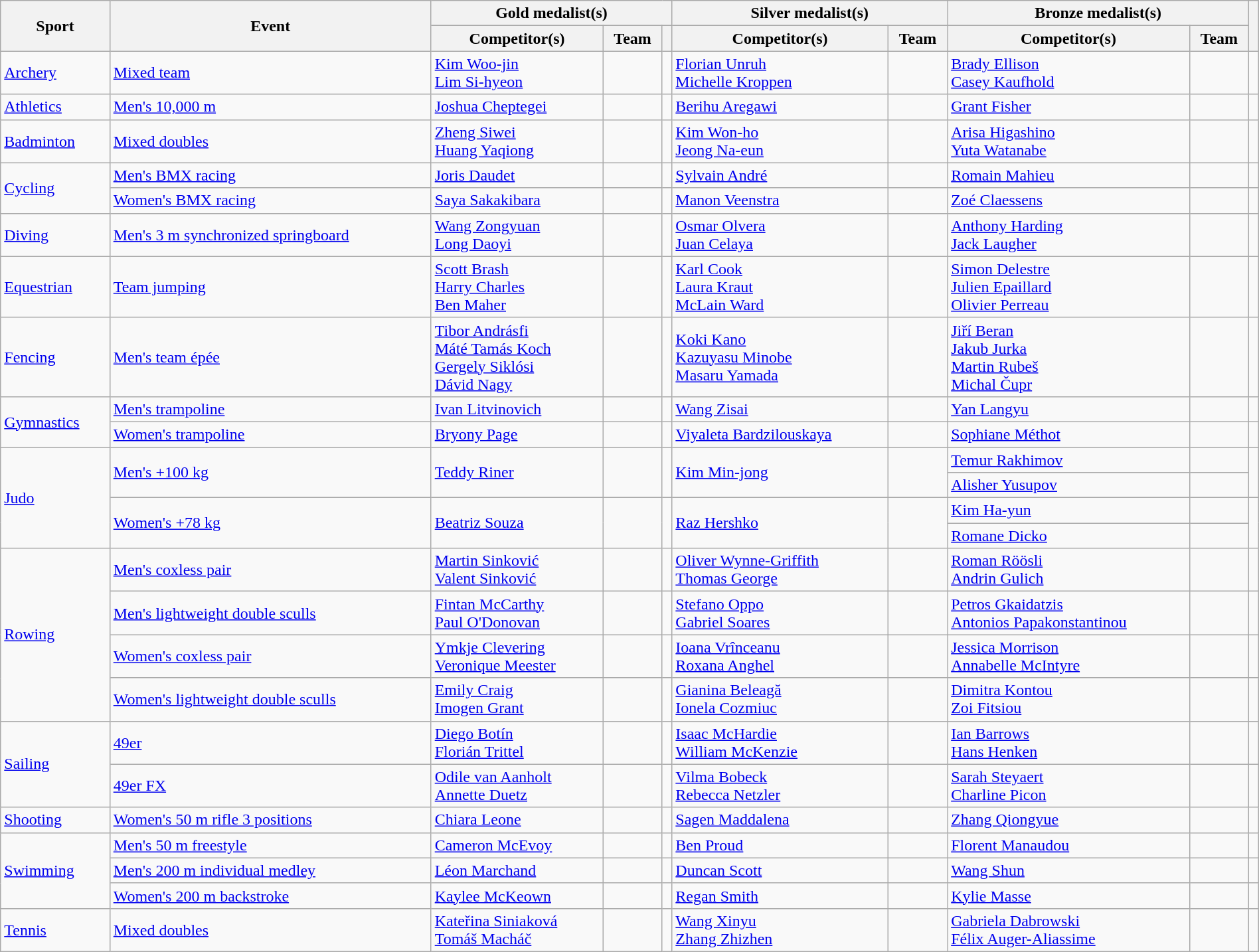<table class="wikitable" style="width:100%;">
<tr>
<th rowspan="2">Sport</th>
<th rowspan="2">Event</th>
<th colspan="3">Gold medalist(s)</th>
<th colspan="2">Silver medalist(s)</th>
<th colspan="2">Bronze medalist(s)</th>
<th rowspan="2"></th>
</tr>
<tr>
<th>Competitor(s)</th>
<th>Team</th>
<th></th>
<th>Competitor(s)</th>
<th>Team</th>
<th>Competitor(s)</th>
<th>Team</th>
</tr>
<tr>
<td><a href='#'>Archery</a></td>
<td><a href='#'>Mixed team</a></td>
<td><a href='#'>Kim Woo-jin</a>  <br> <a href='#'>Lim Si-hyeon</a></td>
<td></td>
<td></td>
<td><a href='#'>Florian Unruh</a>  <br> <a href='#'>Michelle Kroppen</a></td>
<td></td>
<td><a href='#'>Brady Ellison</a> <br> <a href='#'>Casey Kaufhold</a></td>
<td></td>
<td></td>
</tr>
<tr>
<td><a href='#'>Athletics</a></td>
<td><a href='#'>Men's 10,000 m</a></td>
<td><a href='#'>Joshua Cheptegei</a></td>
<td></td>
<td></td>
<td><a href='#'>Berihu Aregawi</a></td>
<td></td>
<td><a href='#'>Grant Fisher</a></td>
<td></td>
<td></td>
</tr>
<tr>
<td><a href='#'>Badminton</a></td>
<td><a href='#'>Mixed doubles</a></td>
<td><a href='#'>Zheng Siwei</a>  <br> <a href='#'>Huang Yaqiong</a></td>
<td></td>
<td></td>
<td><a href='#'>Kim Won-ho</a>  <br> <a href='#'>Jeong Na-eun</a></td>
<td></td>
<td><a href='#'>Arisa Higashino</a> <br> <a href='#'>Yuta Watanabe</a></td>
<td></td>
<td></td>
</tr>
<tr>
<td rowspan="2"><a href='#'>Cycling</a></td>
<td><a href='#'>Men's BMX racing</a></td>
<td><a href='#'>Joris Daudet</a></td>
<td></td>
<td></td>
<td><a href='#'>Sylvain André</a></td>
<td></td>
<td><a href='#'>Romain Mahieu</a></td>
<td></td>
<td></td>
</tr>
<tr>
<td><a href='#'>Women's BMX racing</a></td>
<td><a href='#'>Saya Sakakibara</a></td>
<td></td>
<td></td>
<td><a href='#'>Manon Veenstra</a></td>
<td></td>
<td><a href='#'>Zoé Claessens</a></td>
<td></td>
<td></td>
</tr>
<tr>
<td><a href='#'>Diving</a></td>
<td><a href='#'>Men's 3 m synchronized springboard</a></td>
<td><a href='#'>Wang Zongyuan</a><br><a href='#'>Long Daoyi</a></td>
<td></td>
<td></td>
<td><a href='#'>Osmar Olvera</a><br><a href='#'>Juan Celaya</a></td>
<td></td>
<td><a href='#'>Anthony Harding</a><br><a href='#'>Jack Laugher</a></td>
<td></td>
<td></td>
</tr>
<tr>
<td><a href='#'>Equestrian</a></td>
<td><a href='#'>Team jumping</a></td>
<td><a href='#'>Scott Brash</a> <br> <a href='#'>Harry Charles</a> <br> <a href='#'>Ben Maher</a></td>
<td></td>
<td></td>
<td><a href='#'>Karl Cook</a> <br> <a href='#'>Laura Kraut</a> <br> <a href='#'>McLain Ward</a></td>
<td></td>
<td><a href='#'>Simon Delestre</a> <br> <a href='#'>Julien Epaillard</a> <br> <a href='#'>Olivier Perreau</a></td>
<td></td>
<td></td>
</tr>
<tr>
<td><a href='#'>Fencing</a></td>
<td><a href='#'>Men's team épée</a></td>
<td><a href='#'>Tibor Andrásfi</a><br><a href='#'>Máté Tamás Koch</a><br><a href='#'>Gergely Siklósi</a><br><a href='#'>Dávid Nagy</a></td>
<td></td>
<td></td>
<td><a href='#'>Koki Kano</a><br><a href='#'>Kazuyasu Minobe</a><br><a href='#'>Masaru Yamada</a></td>
<td></td>
<td><a href='#'>Jiří Beran</a> <br> <a href='#'>Jakub Jurka</a> <br> <a href='#'>Martin Rubeš</a> <br> <a href='#'>Michal Čupr</a></td>
<td></td>
<td></td>
</tr>
<tr>
<td rowspan="2"><a href='#'>Gymnastics</a></td>
<td><a href='#'>Men's trampoline</a></td>
<td><a href='#'>Ivan Litvinovich</a></td>
<td></td>
<td></td>
<td><a href='#'>Wang Zisai</a></td>
<td></td>
<td><a href='#'>Yan Langyu</a></td>
<td></td>
<td><br></td>
</tr>
<tr>
<td><a href='#'>Women's trampoline</a></td>
<td><a href='#'>Bryony Page</a></td>
<td></td>
<td></td>
<td><a href='#'>Viyaleta Bardzilouskaya</a></td>
<td></td>
<td><a href='#'>Sophiane Méthot</a></td>
<td></td>
<td></td>
</tr>
<tr>
<td rowspan="4"><a href='#'>Judo</a></td>
<td rowspan="2"><a href='#'>Men's +100 kg</a></td>
<td rowspan="2"><a href='#'>Teddy Riner</a></td>
<td rowspan="2"></td>
<td rowspan="2"></td>
<td rowspan="2"><a href='#'>Kim Min-jong</a></td>
<td rowspan="2"></td>
<td><a href='#'>Temur Rakhimov</a></td>
<td></td>
<td rowspan="2"></td>
</tr>
<tr>
<td><a href='#'>Alisher Yusupov</a></td>
<td></td>
</tr>
<tr>
<td rowspan="2"><a href='#'>Women's +78 kg</a></td>
<td rowspan="2"><a href='#'>Beatriz Souza</a></td>
<td rowspan="2"></td>
<td rowspan="2"></td>
<td rowspan="2"><a href='#'>Raz Hershko</a></td>
<td rowspan="2"></td>
<td><a href='#'>Kim Ha-yun</a></td>
<td></td>
<td rowspan="2"></td>
</tr>
<tr>
<td><a href='#'>Romane Dicko</a></td>
<td></td>
</tr>
<tr>
<td rowspan="4"><a href='#'>Rowing</a></td>
<td><a href='#'>Men's coxless pair</a></td>
<td><a href='#'>Martin Sinković</a><br><a href='#'>Valent Sinković</a></td>
<td></td>
<td></td>
<td><a href='#'>Oliver Wynne-Griffith</a><br><a href='#'>Thomas George</a></td>
<td></td>
<td><a href='#'>Roman Röösli</a><br><a href='#'>Andrin Gulich</a></td>
<td></td>
<td></td>
</tr>
<tr>
<td><a href='#'>Men's lightweight double sculls</a></td>
<td><a href='#'>Fintan McCarthy</a><br><a href='#'>Paul O'Donovan</a></td>
<td></td>
<td></td>
<td><a href='#'>Stefano Oppo</a><br><a href='#'>Gabriel Soares</a></td>
<td></td>
<td><a href='#'>Petros Gkaidatzis</a><br><a href='#'>Antonios Papakonstantinou</a></td>
<td></td>
<td></td>
</tr>
<tr>
<td><a href='#'>Women's coxless pair</a></td>
<td><a href='#'>Ymkje Clevering</a><br><a href='#'>Veronique Meester</a></td>
<td></td>
<td></td>
<td><a href='#'>Ioana Vrînceanu</a><br><a href='#'>Roxana Anghel</a></td>
<td></td>
<td><a href='#'>Jessica Morrison</a><br><a href='#'>Annabelle McIntyre</a></td>
<td></td>
<td></td>
</tr>
<tr>
<td><a href='#'>Women's lightweight double sculls</a></td>
<td><a href='#'>Emily Craig</a><br><a href='#'>Imogen Grant</a></td>
<td></td>
<td></td>
<td><a href='#'>Gianina Beleagă</a><br><a href='#'>Ionela Cozmiuc</a></td>
<td></td>
<td><a href='#'>Dimitra Kontou</a><br><a href='#'>Zoi Fitsiou</a></td>
<td></td>
<td></td>
</tr>
<tr>
<td rowspan="2"><a href='#'>Sailing</a></td>
<td><a href='#'>49er</a></td>
<td><a href='#'>Diego Botín</a><br><a href='#'>Florián Trittel</a></td>
<td></td>
<td></td>
<td><a href='#'>Isaac McHardie</a><br><a href='#'>William McKenzie</a></td>
<td></td>
<td><a href='#'>Ian Barrows</a><br><a href='#'>Hans Henken</a></td>
<td></td>
<td></td>
</tr>
<tr>
<td><a href='#'>49er FX</a></td>
<td><a href='#'>Odile van Aanholt</a><br><a href='#'>Annette Duetz</a></td>
<td></td>
<td></td>
<td><a href='#'>Vilma Bobeck</a><br><a href='#'>Rebecca Netzler</a></td>
<td></td>
<td><a href='#'>Sarah Steyaert</a><br><a href='#'>Charline Picon</a></td>
<td></td>
<td></td>
</tr>
<tr>
<td><a href='#'>Shooting</a></td>
<td><a href='#'>Women's 50 m rifle 3 positions</a></td>
<td><a href='#'>Chiara Leone</a></td>
<td></td>
<td></td>
<td><a href='#'>Sagen Maddalena</a></td>
<td></td>
<td><a href='#'>Zhang Qiongyue</a></td>
<td></td>
<td></td>
</tr>
<tr>
<td rowspan="3"><a href='#'>Swimming</a></td>
<td><a href='#'>Men's 50 m freestyle</a></td>
<td><a href='#'>Cameron McEvoy</a></td>
<td></td>
<td></td>
<td><a href='#'>Ben Proud</a></td>
<td></td>
<td><a href='#'>Florent Manaudou</a></td>
<td></td>
<td></td>
</tr>
<tr>
<td><a href='#'>Men's 200 m individual medley</a></td>
<td><a href='#'>Léon Marchand</a></td>
<td></td>
<td></td>
<td><a href='#'>Duncan Scott</a></td>
<td></td>
<td><a href='#'>Wang Shun</a></td>
<td></td>
<td></td>
</tr>
<tr>
<td><a href='#'>Women's 200 m backstroke</a></td>
<td><a href='#'>Kaylee McKeown</a></td>
<td></td>
<td></td>
<td><a href='#'>Regan Smith</a></td>
<td></td>
<td><a href='#'>Kylie Masse</a></td>
<td></td>
<td></td>
</tr>
<tr>
<td><a href='#'>Tennis</a></td>
<td><a href='#'>Mixed doubles</a></td>
<td><a href='#'>Kateřina Siniaková</a><br><a href='#'>Tomáš Macháč</a></td>
<td></td>
<td></td>
<td><a href='#'>Wang Xinyu</a><br><a href='#'>Zhang Zhizhen</a></td>
<td></td>
<td><a href='#'>Gabriela Dabrowski</a><br><a href='#'>Félix Auger-Aliassime</a></td>
<td></td>
<td></td>
</tr>
</table>
